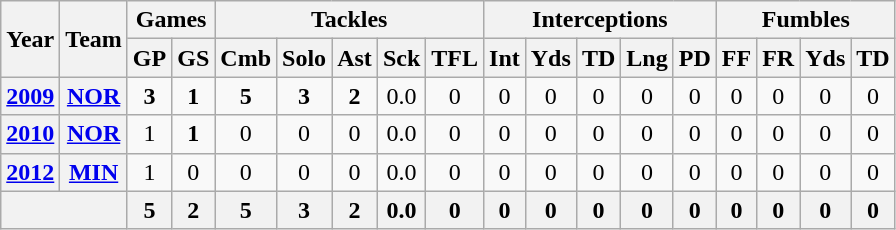<table class="wikitable" style="text-align:center">
<tr>
<th rowspan="2">Year</th>
<th rowspan="2">Team</th>
<th colspan="2">Games</th>
<th colspan="5">Tackles</th>
<th colspan="5">Interceptions</th>
<th colspan="4">Fumbles</th>
</tr>
<tr>
<th>GP</th>
<th>GS</th>
<th>Cmb</th>
<th>Solo</th>
<th>Ast</th>
<th>Sck</th>
<th>TFL</th>
<th>Int</th>
<th>Yds</th>
<th>TD</th>
<th>Lng</th>
<th>PD</th>
<th>FF</th>
<th>FR</th>
<th>Yds</th>
<th>TD</th>
</tr>
<tr>
<th><a href='#'>2009</a></th>
<th><a href='#'>NOR</a></th>
<td><strong>3</strong></td>
<td><strong>1</strong></td>
<td><strong>5</strong></td>
<td><strong>3</strong></td>
<td><strong>2</strong></td>
<td>0.0</td>
<td>0</td>
<td>0</td>
<td>0</td>
<td>0</td>
<td>0</td>
<td>0</td>
<td>0</td>
<td>0</td>
<td>0</td>
<td>0</td>
</tr>
<tr>
<th><a href='#'>2010</a></th>
<th><a href='#'>NOR</a></th>
<td>1</td>
<td><strong>1</strong></td>
<td>0</td>
<td>0</td>
<td>0</td>
<td>0.0</td>
<td>0</td>
<td>0</td>
<td>0</td>
<td>0</td>
<td>0</td>
<td>0</td>
<td>0</td>
<td>0</td>
<td>0</td>
<td>0</td>
</tr>
<tr>
<th><a href='#'>2012</a></th>
<th><a href='#'>MIN</a></th>
<td>1</td>
<td>0</td>
<td>0</td>
<td>0</td>
<td>0</td>
<td>0.0</td>
<td>0</td>
<td>0</td>
<td>0</td>
<td>0</td>
<td>0</td>
<td>0</td>
<td>0</td>
<td>0</td>
<td>0</td>
<td>0</td>
</tr>
<tr>
<th colspan="2"></th>
<th>5</th>
<th>2</th>
<th>5</th>
<th>3</th>
<th>2</th>
<th>0.0</th>
<th>0</th>
<th>0</th>
<th>0</th>
<th>0</th>
<th>0</th>
<th>0</th>
<th>0</th>
<th>0</th>
<th>0</th>
<th>0</th>
</tr>
</table>
